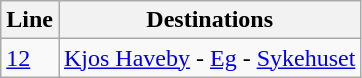<table class="wikitable">
<tr>
<th>Line</th>
<th>Destinations</th>
</tr>
<tr>
<td><a href='#'>12</a></td>
<td><a href='#'>Kjos Haveby</a> - <a href='#'>Eg</a> - <a href='#'>Sykehuset</a></td>
</tr>
</table>
